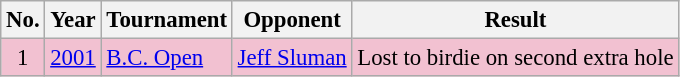<table class="wikitable" style="font-size:95%;">
<tr>
<th>No.</th>
<th>Year</th>
<th>Tournament</th>
<th>Opponent</th>
<th>Result</th>
</tr>
<tr style="background:#F2C1D1;">
<td align=center>1</td>
<td><a href='#'>2001</a></td>
<td><a href='#'>B.C. Open</a></td>
<td> <a href='#'>Jeff Sluman</a></td>
<td>Lost to birdie on second extra hole</td>
</tr>
</table>
